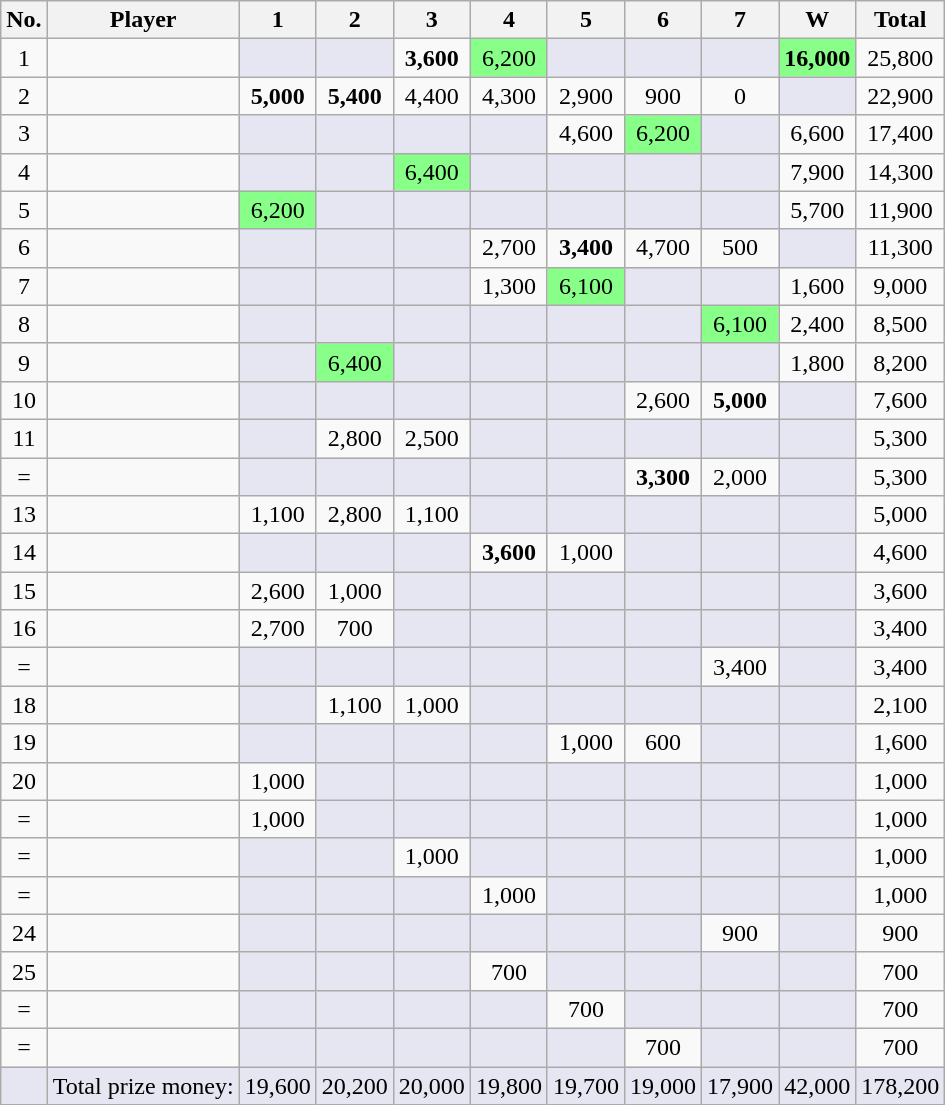<table class="wikitable sortable sticky-header" style="text-align:center;">
<tr>
<th>No.</th>
<th>Player</th>
<th>1</th>
<th>2</th>
<th>3</th>
<th>4</th>
<th>5</th>
<th>6</th>
<th>7</th>
<th>W</th>
<th>Total</th>
</tr>
<tr>
<td>1</td>
<td style="text-align:left;" data-sort-value="Selby, Mark"> </td>
<td style="background:#e6e6f2;"></td>
<td style="background:#e6e6f2;"></td>
<td><strong>3,600</strong></td>
<td style="background:#88ff88;">6,200</td>
<td style="background:#e6e6f2;"></td>
<td style="background:#e6e6f2;"></td>
<td style="background:#e6e6f2;"></td>
<td style="background:#88ff88;"><strong>16,000</strong></td>
<td>25,800</td>
</tr>
<tr>
<td data-sort-value=2>2</td>
<td style="text-align:left;" data-sort-value="Jones, Jak"> </td>
<td><strong>5,000</strong></td>
<td><strong>5,400</strong></td>
<td>4,400</td>
<td>4,300</td>
<td>2,900</td>
<td>900</td>
<td>0</td>
<td style="background:#e6e6f2;"></td>
<td>22,900</td>
</tr>
<tr>
<td data-sort-value=3>3</td>
<td style="text-align:left;" data-sort-value="Trump, Judd"> </td>
<td style="background:#e6e6f2;"></td>
<td style="background:#e6e6f2;"></td>
<td style="background:#e6e6f2;"></td>
<td style="background:#e6e6f2;"></td>
<td>4,600</td>
<td style="background:#88ff88;">6,200</td>
<td style="background:#e6e6f2;"></td>
<td>6,600</td>
<td>17,400</td>
</tr>
<tr>
<td data-sort-value=4>4</td>
<td style="text-align:left;" data-sort-value="Wilson, Kyren"> </td>
<td style="background:#e6e6f2;"></td>
<td style="background:#e6e6f2;"></td>
<td style="background:#88ff88;">6,400</td>
<td style="background:#e6e6f2;"></td>
<td style="background:#e6e6f2;"></td>
<td style="background:#e6e6f2;"></td>
<td style="background:#e6e6f2;"></td>
<td>7,900</td>
<td>14,300</td>
</tr>
<tr>
<td data-sort-value=5>5</td>
<td style="text-align:left;" data-sort-value="Vafaei, Hossein"> </td>
<td style="background:#88ff88;">6,200</td>
<td style="background:#e6e6f2;"></td>
<td style="background:#e6e6f2;"></td>
<td style="background:#e6e6f2;"></td>
<td style="background:#e6e6f2;"></td>
<td style="background:#e6e6f2;"></td>
<td style="background:#e6e6f2;"></td>
<td>5,700</td>
<td>11,900</td>
</tr>
<tr>
<td data-sort-value=6>6</td>
<td style="text-align:left;" data-sort-value="O'Connor, Joe"> </td>
<td style="background:#e6e6f2;"></td>
<td style="background:#e6e6f2;"></td>
<td style="background:#e6e6f2;"></td>
<td>2,700</td>
<td><strong>3,400</strong></td>
<td>4,700</td>
<td>500</td>
<td style="background:#e6e6f2;"></td>
<td>11,300</td>
</tr>
<tr>
<td data-sort-value=7>7</td>
<td style="text-align:left;" data-sort-value="Selt, Matthew"> </td>
<td style="background:#e6e6f2;"></td>
<td style="background:#e6e6f2;"></td>
<td style="background:#e6e6f2;"></td>
<td>1,300</td>
<td style="background:#88ff88;">6,100</td>
<td style="background:#e6e6f2;"></td>
<td style="background:#e6e6f2;"></td>
<td>1,600</td>
<td>9,000</td>
</tr>
<tr>
<td data-sort-value=8>8</td>
<td style="text-align:left;" data-sort-value="Xiao, Guodong"> </td>
<td style="background:#e6e6f2;"></td>
<td style="background:#e6e6f2;"></td>
<td style="background:#e6e6f2;"></td>
<td style="background:#e6e6f2;"></td>
<td style="background:#e6e6f2;"></td>
<td style="background:#e6e6f2;"></td>
<td style="background:#88ff88;">6,100</td>
<td>2,400</td>
<td>8,500</td>
</tr>
<tr>
<td data-sort-value=9>9</td>
<td style="text-align:left;" data-sort-value="Si, Jiahui"> </td>
<td style="background:#e6e6f2;"></td>
<td style="background:#88ff88;">6,400</td>
<td style="background:#e6e6f2;"></td>
<td style="background:#e6e6f2;"></td>
<td style="background:#e6e6f2;"></td>
<td style="background:#e6e6f2;"></td>
<td style="background:#e6e6f2;"></td>
<td>1,800</td>
<td>8,200</td>
</tr>
<tr>
<td data-sort-value=10>10</td>
<td style="text-align:left;" data-sort-value="Gilbert, David"> </td>
<td style="background:#e6e6f2;"></td>
<td style="background:#e6e6f2;"></td>
<td style="background:#e6e6f2;"></td>
<td style="background:#e6e6f2;"></td>
<td style="background:#e6e6f2;"></td>
<td>2,600</td>
<td><strong>5,000</strong></td>
<td style="background:#e6e6f2;"></td>
<td>7,600</td>
</tr>
<tr>
<td data-sort-value=11>11</td>
<td style="text-align:left;" data-sort-value="Carter, Ali"> </td>
<td style="background:#e6e6f2;"></td>
<td>2,800</td>
<td>2,500</td>
<td style="background:#e6e6f2;"></td>
<td style="background:#e6e6f2;"></td>
<td style="background:#e6e6f2;"></td>
<td style="background:#e6e6f2;"></td>
<td style="background:#e6e6f2;"></td>
<td>5,300</td>
</tr>
<tr>
<td data-sort-value=12>=</td>
<td style="text-align:left;" data-sort-value="Saengkham, Noppon"> </td>
<td style="background:#e6e6f2;"></td>
<td style="background:#e6e6f2;"></td>
<td style="background:#e6e6f2;"></td>
<td style="background:#e6e6f2;"></td>
<td style="background:#e6e6f2;"></td>
<td><strong>3,300</strong></td>
<td>2,000</td>
<td style="background:#e6e6f2;"></td>
<td>5,300</td>
</tr>
<tr>
<td data-sort-value=13>13</td>
<td style="text-align:left;" data-sort-value="Wakelin, Chris"> </td>
<td>1,100</td>
<td>2,800</td>
<td>1,100</td>
<td style="background:#e6e6f2;"></td>
<td style="background:#e6e6f2;"></td>
<td style="background:#e6e6f2;"></td>
<td style="background:#e6e6f2;"></td>
<td style="background:#e6e6f2;"></td>
<td>5,000</td>
</tr>
<tr>
<td data-sort-value=14>14</td>
<td style="text-align:left;" data-sort-value="Bingham, Stuart"> </td>
<td style="background:#e6e6f2;"></td>
<td style="background:#e6e6f2;"></td>
<td style="background:#e6e6f2;"></td>
<td><strong>3,600</strong></td>
<td>1,000</td>
<td style="background:#e6e6f2;"></td>
<td style="background:#e6e6f2;"></td>
<td style="background:#e6e6f2;"></td>
<td>4,600</td>
</tr>
<tr>
<td data-sort-value=15>15</td>
<td style="text-align:left;" data-sort-value="Day, Ryan"> </td>
<td>2,600</td>
<td>1,000</td>
<td style="background:#e6e6f2;"></td>
<td style="background:#e6e6f2;"></td>
<td style="background:#e6e6f2;"></td>
<td style="background:#e6e6f2;"></td>
<td style="background:#e6e6f2;"></td>
<td style="background:#e6e6f2;"></td>
<td>3,600</td>
</tr>
<tr>
<td data-sort-value=16>16</td>
<td style="text-align:left;" data-sort-value="Pang, Junxu"> </td>
<td>2,700</td>
<td>700</td>
<td style="background:#e6e6f2;"></td>
<td style="background:#e6e6f2;"></td>
<td style="background:#e6e6f2;"></td>
<td style="background:#e6e6f2;"></td>
<td style="background:#e6e6f2;"></td>
<td style="background:#e6e6f2;"></td>
<td>3,400</td>
</tr>
<tr>
<td data-sort-value=17>=</td>
<td style="text-align:left;" data-sort-value="Walden, Ricky"> </td>
<td style="background:#e6e6f2;"></td>
<td style="background:#e6e6f2;"></td>
<td style="background:#e6e6f2;"></td>
<td style="background:#e6e6f2;"></td>
<td style="background:#e6e6f2;"></td>
<td style="background:#e6e6f2;"></td>
<td>3,400</td>
<td style="background:#e6e6f2;"></td>
<td>3,400</td>
</tr>
<tr>
<td data-sort-value=18>18</td>
<td style="text-align:left;" data-sort-value="Milkins, Robert"> </td>
<td style="background:#e6e6f2;"></td>
<td>1,100</td>
<td>1,000</td>
<td style="background:#e6e6f2;"></td>
<td style="background:#e6e6f2;"></td>
<td style="background:#e6e6f2;"></td>
<td style="background:#e6e6f2;"></td>
<td style="background:#e6e6f2;"></td>
<td>2,100</td>
</tr>
<tr>
<td data-sort-value=19>19</td>
<td style="text-align:left;" data-sort-value="Ford, Tom"> </td>
<td style="background:#e6e6f2;"></td>
<td style="background:#e6e6f2;"></td>
<td style="background:#e6e6f2;"></td>
<td style="background:#e6e6f2;"></td>
<td>1,000</td>
<td>600</td>
<td style="background:#e6e6f2;"></td>
<td style="background:#e6e6f2;"></td>
<td>1,600</td>
</tr>
<tr>
<td data-sort-value=20>20</td>
<td style="text-align:left;" data-sort-value="Wilson, Gary"> </td>
<td>1,000</td>
<td style="background:#e6e6f2;"></td>
<td style="background:#e6e6f2;"></td>
<td style="background:#e6e6f2;"></td>
<td style="background:#e6e6f2;"></td>
<td style="background:#e6e6f2;"></td>
<td style="background:#e6e6f2;"></td>
<td style="background:#e6e6f2;"></td>
<td>1,000</td>
</tr>
<tr>
<td data-sort-value=21>=</td>
<td style="text-align:left;" data-sort-value="Slessor, Elliot"> </td>
<td>1,000</td>
<td style="background:#e6e6f2;"></td>
<td style="background:#e6e6f2;"></td>
<td style="background:#e6e6f2;"></td>
<td style="background:#e6e6f2;"></td>
<td style="background:#e6e6f2;"></td>
<td style="background:#e6e6f2;"></td>
<td style="background:#e6e6f2;"></td>
<td>1,000</td>
</tr>
<tr>
<td data-sort-value=22>=</td>
<td style="text-align:left;" data-sort-value="O'Sullivan, Ronnie"> </td>
<td style="background:#e6e6f2;"></td>
<td style="background:#e6e6f2;"></td>
<td>1,000</td>
<td style="background:#e6e6f2;"></td>
<td style="background:#e6e6f2;"></td>
<td style="background:#e6e6f2;"></td>
<td style="background:#e6e6f2;"></td>
<td style="background:#e6e6f2;"></td>
<td>1,000</td>
</tr>
<tr>
<td data-sort-value=23>=</td>
<td style="text-align:left;" data-sort-value="Robertson, Jimmy"> </td>
<td style="background:#e6e6f2;"></td>
<td style="background:#e6e6f2;"></td>
<td style="background:#e6e6f2;"></td>
<td>1,000</td>
<td style="background:#e6e6f2;"></td>
<td style="background:#e6e6f2;"></td>
<td style="background:#e6e6f2;"></td>
<td style="background:#e6e6f2;"></td>
<td>1,000</td>
</tr>
<tr>
<td data-sort-value=24>24</td>
<td style="text-align:left;" data-sort-value="Zhou, Yuelong"> </td>
<td style="background:#e6e6f2;"></td>
<td style="background:#e6e6f2;"></td>
<td style="background:#e6e6f2;"></td>
<td style="background:#e6e6f2;"></td>
<td style="background:#e6e6f2;"></td>
<td style="background:#e6e6f2;"></td>
<td>900</td>
<td style="background:#e6e6f2;"></td>
<td>900</td>
</tr>
<tr>
<td data-sort-value=25>25</td>
<td style="text-align:left;" data-sort-value="Page, Jackson"> </td>
<td style="background:#e6e6f2;"></td>
<td style="background:#e6e6f2;"></td>
<td style="background:#e6e6f2;"></td>
<td>700</td>
<td style="background:#e6e6f2;"></td>
<td style="background:#e6e6f2;"></td>
<td style="background:#e6e6f2;"></td>
<td style="background:#e6e6f2;"></td>
<td>700</td>
</tr>
<tr>
<td data-sort-value=26>=</td>
<td style="text-align:left;" data-sort-value="Robertson, Neil"> </td>
<td style="background:#e6e6f2;"></td>
<td style="background:#e6e6f2;"></td>
<td style="background:#e6e6f2;"></td>
<td style="background:#e6e6f2;"></td>
<td>700</td>
<td style="background:#e6e6f2;"></td>
<td style="background:#e6e6f2;"></td>
<td style="background:#e6e6f2;"></td>
<td>700</td>
</tr>
<tr>
<td data-sort-value=27>=</td>
<td style="text-align:left;" data-sort-value="Lisowski, Jack"> </td>
<td style="background:#e6e6f2;"></td>
<td style="background:#e6e6f2;"></td>
<td style="background:#e6e6f2;"></td>
<td style="background:#e6e6f2;"></td>
<td style="background:#e6e6f2;"></td>
<td>700</td>
<td style="background:#e6e6f2;"></td>
<td style="background:#e6e6f2;"></td>
<td>700</td>
</tr>
<tr class=sortbottom>
<td style="background:#e6e6f2;"></td>
<td style="text-align:right; background:#e6e6f2;">Total prize money:</td>
<td style="background:#e6e6f2;">19,600</td>
<td style="background:#e6e6f2;">20,200</td>
<td style="background:#e6e6f2;">20,000</td>
<td style="background:#e6e6f2;">19,800</td>
<td style="background:#e6e6f2;">19,700</td>
<td style="background:#e6e6f2;">19,000</td>
<td style="background:#e6e6f2;">17,900</td>
<td style="background:#e6e6f2;">42,000</td>
<td style="background:#e6e6f2;">178,200</td>
</tr>
</table>
